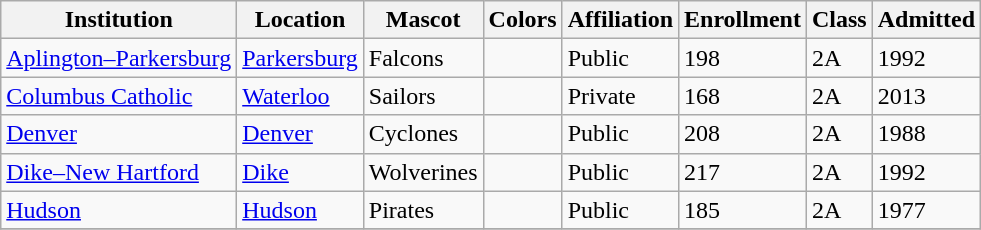<table class="wikitable">
<tr>
<th>Institution</th>
<th>Location</th>
<th>Mascot</th>
<th>Colors</th>
<th>Affiliation</th>
<th>Enrollment</th>
<th>Class</th>
<th>Admitted</th>
</tr>
<tr>
<td><a href='#'>Aplington–Parkersburg</a></td>
<td><a href='#'>Parkersburg</a></td>
<td>Falcons</td>
<td>  </td>
<td>Public</td>
<td>198</td>
<td>2A</td>
<td>1992</td>
</tr>
<tr>
<td><a href='#'>Columbus Catholic</a></td>
<td><a href='#'>Waterloo</a></td>
<td>Sailors</td>
<td> </td>
<td>Private</td>
<td>168</td>
<td>2A</td>
<td>2013</td>
</tr>
<tr>
<td><a href='#'>Denver</a></td>
<td><a href='#'>Denver</a></td>
<td>Cyclones</td>
<td> </td>
<td>Public</td>
<td>208</td>
<td>2A</td>
<td>1988</td>
</tr>
<tr>
<td><a href='#'>Dike–New Hartford</a></td>
<td><a href='#'>Dike</a></td>
<td>Wolverines</td>
<td> </td>
<td>Public</td>
<td>217</td>
<td>2A</td>
<td>1992</td>
</tr>
<tr>
<td><a href='#'>Hudson</a></td>
<td><a href='#'>Hudson</a></td>
<td>Pirates</td>
<td> </td>
<td>Public</td>
<td>185</td>
<td>2A</td>
<td>1977</td>
</tr>
<tr>
</tr>
</table>
